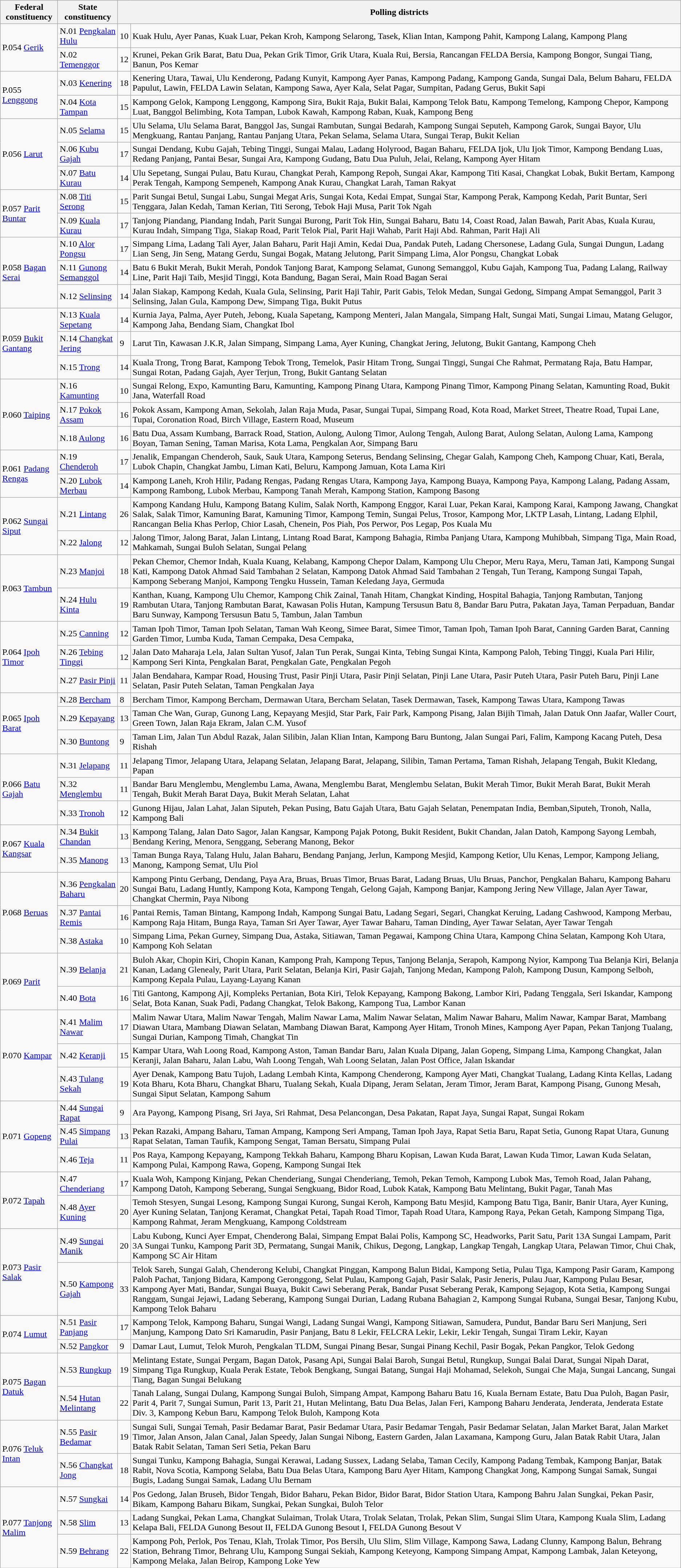<table class="wikitable sortable">
<tr>
<th>Federal constituency</th>
<th>State constituency</th>
<th colspan=2>Polling districts</th>
</tr>
<tr>
<td rowspan=2>P.054 <a href='#'>Gerik</a></td>
<td>N.01 <a href='#'>Pengkalan Hulu</a></td>
<td>10</td>
<td>Kuak Hulu, Ayer Panas, Kuak Luar, Pekan Kroh, Kampong Selarong, Tasek, Klian Intan, Kampong Pahit, Kampong Lalang, Kampong Plang</td>
</tr>
<tr>
<td>N.02 <a href='#'>Temenggor</a></td>
<td>12</td>
<td>Krunei, Pekan Grik Barat, Batu Dua, Pekan Grik Timor, Grik Utara, Kuala Rui, Bersia, Rancangan FELDA Bersia, Kampong Bongor, Sungai Tiang, Banun, Pos Kemar</td>
</tr>
<tr>
<td rowspan=2>P.055 <a href='#'>Lenggong</a></td>
<td>N.03 <a href='#'>Kenering</a></td>
<td>18</td>
<td>Kenering Utara, Tawai, Ulu Kenderong, Padang Kunyit, Kampong Ayer Panas, Kampong Padang, Kampong Ganda, Sungai Dala, Belum Baharu, FELDA Papulut, Lawin, FELDA Lawin Selatan, Kampong Sawa, Ayer Kala, Selat Pagar, Sumpitan, Padang Gerus, Bukit Sapi</td>
</tr>
<tr>
<td>N.04 <a href='#'>Kota Tampan</a></td>
<td>15</td>
<td>Kampong Gelok, Kampong Lenggong, Kampong Sira, Bukit Raja, Bukit Balai, Kampong Telok Batu, Kampong Temelong, Kampong Chepor, Kampong Luat, Banggol Belimbing, Kota Tampan, Lubok Kawah, Kampong Raban, Kuak, Kampong Beng</td>
</tr>
<tr>
<td rowspan=3>P.056 <a href='#'>Larut</a></td>
<td>N.05 <a href='#'>Selama</a></td>
<td>15</td>
<td>Ulu Selama, Ulu Selama Barat, Banggol Jas, Sungai Rambutan, Sungai Bedarah, Kampong Sungai Seputeh, Kampong Garok, Sungai Bayor, Ulu Mengkuang, Rantau Panjang, Rantau Panjang Utara, Pekan Selama, Selama Utara, Sungai Terap, Bukit Kelian</td>
</tr>
<tr>
<td>N.06 <a href='#'>Kubu Gajah</a></td>
<td>17</td>
<td>Sungai Dendang, Kubu Gajah, Tebing Tinggi, Sungai Malau, Ladang Holyrood, Bagan Baharu, FELDA Ijok, Ulu Ijok Timor, Kampong Bendang Luas, Redang Panjang, Pantai Besar, Sungai Ara, Kampong Gudang, Batu Dua Puluh, Jelai, Relang, Kampong Ayer Hitam</td>
</tr>
<tr>
<td>N.07 <a href='#'>Batu Kurau</a></td>
<td>14</td>
<td>Ulu Sepetang, Sungai Pulau, Batu Kurau, Changkat Perah, Kampong Repoh, Sungai Akar, Kampong Titi Kasai, Changkat Lobak, Bukit Bertam, Kampong Perak Tengah, Kampong Sempeneh, Kampong Anak Kurau, Changkat Larah, Taman Rakyat</td>
</tr>
<tr>
<td rowspan=2>P.057 <a href='#'>Parit Buntar</a></td>
<td>N.08 <a href='#'>Titi Serong</a></td>
<td>15</td>
<td>Parit Sungai Betul, Sungai Labu, Sungai Megat Aris, Sungai Kota, Kedai Empat, Sungai Star, Kampong Perak, Kampong Kedah, Parit Buntar, Seri Tenggara, Jalan Kedah, Taman Kerian, Titi Serong, Tebok Haji Musa, Parit Tok Ngah</td>
</tr>
<tr>
<td>N.09 <a href='#'>Kuala Kurau</a></td>
<td>17</td>
<td>Tanjong Piandang, Piandang Indah, Parit Sungai Burong, Parit Tok Hin, Sungai Baharu, Batu 14, Coast Road, Jalan Bawah, Parit Abas, Kuala Kurau, Kurau Indah, Simpang Tiga, Siakap Road, Parit Telok Pial, Parit Haji Wahab, Parit Haji Abd. Rahman, Parit Haji Ali</td>
</tr>
<tr>
<td rowspan=3>P.058 <a href='#'>Bagan Serai</a></td>
<td>N.10 <a href='#'>Alor Pongsu</a></td>
<td>17</td>
<td>Simpang Lima, Ladang Tali Ayer, Jalan Baharu, Parit Haji Amin, Kedai Dua, Pandak Puteh, Ladang Chersonese, Ladang Gula, Sungai Dungun, Ladang Lian Seng, Jin Seng, Matang Gerdu, Sungai Bogak, Matang Jelutong, Parit Simpang Lima, Alor Pongsu, Changkat Lobak</td>
</tr>
<tr>
<td>N.11 <a href='#'>Gunong Semanggol</a></td>
<td>14</td>
<td>Batu 6 Bukit Merah, Bukit Merah, Pondok Tanjong Barat, Kampong Selamat, Gunong Semanggol, Kubu Gajah, Kampong Tua, Padang Lalang, Railway Line, Parit Haji Taib, Mesjid Tinggi, Kota Bandung, Bagan Serai, Main Road Bagan Serai</td>
</tr>
<tr>
<td>N.12 <a href='#'>Selinsing</a></td>
<td>14</td>
<td>Jalan Siakap, Kampong Kedah, Kuala Gula, Selinsing, Parit Haji Tahir, Parit Gabis, Telok Medan, Sungai Gedong, Simpang Ampat Semanggol, Parit 3 Selinsing, Jalan Gula, Kampong Dew, Simpang Tiga, Bukit Putus</td>
</tr>
<tr>
<td rowspan=3>P.059 <a href='#'>Bukit Gantang</a></td>
<td>N.13 <a href='#'>Kuala Sepetang</a></td>
<td>14</td>
<td>Kurnia Jaya, Palma, Ayer Puteh, Jebong, Kuala Sapetang, Kampong Menteri, Jalan Mangala, Simpang Halt, Sungai Mati, Sungai Limau, Matang Gelugor, Kampong Jaha, Bendang Siam, Changkat Ibol</td>
</tr>
<tr>
<td>N.14 <a href='#'>Changkat Jering</a></td>
<td>9</td>
<td>Larut Tin, Kawasan J.K.R, Jalan Simpang, Simpang Lama, Ayer Kuning, Changkat Jering, Jelutong, Bukit Gantang, Kampong Cheh</td>
</tr>
<tr>
<td>N.15 <a href='#'>Trong</a></td>
<td>14</td>
<td>Kuala Trong, Trong Barat, Kampong Tebok Trong, Temelok, Pasir Hitam Trong, Sungai Tinggi, Sungai Che Rahmat, Permatang Raja, Batu Hampar, Sungai Rotan, Padang Gajah, Ayer Terjun, Trong, Bukit Gantang Selatan</td>
</tr>
<tr>
<td rowspan=3>P.060 <a href='#'>Taiping</a></td>
<td>N.16 <a href='#'>Kamunting</a></td>
<td>10</td>
<td>Sungai Relong, Expo, Kamunting Baru, Kamunting, Kampong Pinang Utara, Kampong Pinang Timor, Kampong Pinang Selatan, Kamunting Road, Bukit Jana, Waterfall Road</td>
</tr>
<tr>
<td>N.17 <a href='#'>Pokok Assam</a></td>
<td>16</td>
<td>Pokok Assam, Kampong Aman, Sekolah, Jalan Raja Muda, Pasar, Sungai Tupai, Simpang Road, Kota Road, Market Street, Theatre Road, Tupai Lane, Tupai, Coronation Road, Birch Village, Eastern Road, Museum</td>
</tr>
<tr>
<td>N.18 <a href='#'>Aulong</a></td>
<td>16</td>
<td>Batu Dua, Assam Kumbang, Barrack Road, Station, Aulong, Aulong Timor, Aulong Tengah, Aulong Barat, Aulong Selatan, Aulong Lama, Kampong Boyan, Taman Sening, Taman Marisa, Kota Lama, Pengkalan Aor, Simpang Baru</td>
</tr>
<tr>
<td rowspan=2>P.061 <a href='#'>Padang Rengas</a></td>
<td>N.19 <a href='#'>Chenderoh</a></td>
<td>17</td>
<td>Jenalik, Empangan Chenderoh, Sauk, Sauk Utara, Kampong Seterus, Bendang Selinsing, Chegar Galah, Kampong Cheh, Kampong Chuar, Kati, Berala, Lubok Chapin, Changkat Jambu, Liman Kati, Beluru, Kampong Jamuan, Kota Lama Kiri</td>
</tr>
<tr>
<td>N.20 <a href='#'>Lubok Merbau</a></td>
<td>14</td>
<td>Kampong Laneh, Kroh Hilir, Padang Rengas, Padang Rengas Utara, Kampong Jaya, Kampong Buaya, Kampong Paya, Kampong Lalang, Padang Assam, Kampong Rambong, Lubok Merbau, Kampong Tanah Merah, Kampong Station, Kampong Basong</td>
</tr>
<tr>
<td rowspan=2>P.062 <a href='#'>Sungai Siput</a></td>
<td>N.21 <a href='#'>Lintang</a></td>
<td>26</td>
<td>Kampong Kandang Hulu, Kampong Batang Kulim, Salak North, Kampong Enggor, Karai Luar, Pekan Karai, Kampong Karai, Kampong Jawang, Changkat Salak, Salak Timor, Kamuning Barat, Kamuning Timor, Kampong Temin, Sungai Pelus, Trosor, Kampong Mor, LKTP Lasah, Lintang, Ladang Elphil, Rancangan Belia Khas Perlop, Chior Lasah, Chenein, Pos Piah, Pos Perwor, Pos Legap, Pos Kuala Mu</td>
</tr>
<tr>
<td>N.22 <a href='#'>Jalong</a></td>
<td>12</td>
<td>Jalong Timor, Jalong Barat, Jalan Lintang, Lintang Road Barat, Kampong Bahagia, Rimba Panjang Utara, Kampong Muhibbah, Simpang Tiga, Main Road, Mahkamah, Sungai Buloh Selatan, Sungai Pelang</td>
</tr>
<tr>
<td rowspan=2>P.063 <a href='#'>Tambun</a></td>
<td>N.23 <a href='#'>Manjoi</a></td>
<td>18</td>
<td>Pekan Chemor, Chemor Indah, Kuala Kuang, Kelabang, Kampong Chepor Dalam, Kampong Ulu Chepor, Meru Raya, Meru, Taman Jati, Kampong Sungai Kati, Kampong Datok Ahmad Said Tambahan 2 Selatan, Kampong Datok Ahmad Said Tambahan 2 Tengah, Tun Terang, Kampong Sungai Tapah, Kampong Seberang Manjoi, Kampong Tengku Hussein, Taman Keledang Jaya, Germuda</td>
</tr>
<tr>
<td>N.24 <a href='#'>Hulu Kinta</a></td>
<td>19</td>
<td>Kanthan, Kuang, Kampong Ulu Chemor, Kampong Chik Zainal, Tanah Hitam, Changkat Kinding, Hospital Bahagia, Tanjong Rambutan, Tanjong Rambutan Utara, Tanjong Rambutan Barat, Kawasan Polis Hutan, Kampung Tersusun Batu 8, Bandar Baru Putra, Pakatan Jaya, Taman Perpaduan, Bandar Baru Sunway, Kampong Tersusun Batu 5, Tambun, Jalan Tambun</td>
</tr>
<tr>
<td rowspan=3>P.064 <a href='#'>Ipoh Timor</a></td>
<td>N.25 <a href='#'>Canning</a></td>
<td>12</td>
<td>Taman Ipoh Timor, Taman Ipoh Selatan, Taman Wah Keong, Simee Barat, Simee Timor, Taman Ipoh, Taman Ipoh Barat, Canning Garden Barat, Canning Garden Timor, Lumba Kuda, Taman Cempaka, Desa Cempaka,</td>
</tr>
<tr>
<td>N.26 <a href='#'>Tebing Tinggi</a></td>
<td>12</td>
<td>Jalan Dato Maharaja Lela, Jalan Sultan Yusof, Jalan Tun Perak, Sungai Kinta, Tebing Sungai Kinta, Kampong Paloh, Tebing Tinggi, Kuala Pari Hilir, Kampong Seri Kinta, Pengkalan Barat, Pengkalan Gate, Pengkalan Pegoh</td>
</tr>
<tr>
<td>N.27 <a href='#'>Pasir Pinji</a></td>
<td>11</td>
<td>Jalan Bendahara, Kampar Road, Housing Trust, Pasir Pinji Utara, Pasir Pinji Selatan, Pinji Lane Utara, Pasir Puteh Utara, Pasir Puteh Baru, Pinji Lane Selatan, Pasir Puteh Selatan, Taman Pengkalan Jaya</td>
</tr>
<tr>
<td rowspan=3>P.065 <a href='#'>Ipoh Barat</a></td>
<td>N.28 <a href='#'>Bercham</a></td>
<td>8</td>
<td>Bercham Timor, Kampong Bercham, Dermawan Utara, Bercham Selatan, Tasek Dermawan, Tasek, Kampong Tawas Utara, Kampong Tawas</td>
</tr>
<tr>
<td>N.29 <a href='#'>Kepayang</a></td>
<td>13</td>
<td>Taman Che Wan, Gurap, Gunong Lang, Kepayang Mesjid, Star Park, Fair Park, Kampong Pisang, Jalan Bijih Timah, Jalan Datuk Onn Jaafar, Waller Court, Green Town, Jalan Raja Ekram, Jalan C.M. Yusof</td>
</tr>
<tr>
<td>N.30 <a href='#'>Buntong</a></td>
<td>9</td>
<td>Taman Lim, Jalan Tun Abdul Razak, Jalan Silibin, Jalan Klian Intan, Kampong Baru Buntong, Jalan Sungai Pari, Falim, Kampong Kacang Puteh, Desa Rishah</td>
</tr>
<tr>
<td rowspan=3>P.066 <a href='#'>Batu Gajah</a></td>
<td>N.31 <a href='#'>Jelapang</a></td>
<td>11</td>
<td>Jelapang Timor, Jelapang Utara, Jelapang Selatan, Jelapang Barat, Jelapang, Silibin, Taman Pertama, Taman Rishah, Jelapang Tengah, Bukit Kledang, Papan</td>
</tr>
<tr>
<td>N.32 <a href='#'>Menglembu</a></td>
<td>11</td>
<td>Bandar Baru Menglembu, Menglembu Lama, Awana, Menglembu Barat, Menglembu Selatan, Bukit Merah Timor, Bukit Merah Barat, Bukit Merah Tengah, Bukit Merah Barat Daya, Bukit Merah Selatan, Lahat</td>
</tr>
<tr>
<td>N.33 <a href='#'>Tronoh</a></td>
<td>12</td>
<td>Gunong Hijau, Jalan Lahat, Jalan Siputeh, Pekan Pusing, Batu Gajah Utara, Batu Gajah Selatan, Penempatan India, Bemban,Siputeh, Tronoh, Nalla, Kampong Bali</td>
</tr>
<tr>
<td rowspan=2>P.067 <a href='#'>Kuala Kangsar</a></td>
<td>N.34 <a href='#'>Bukit Chandan</a></td>
<td>13</td>
<td>Kampong Talang, Jalan Dato Sagor, Jalan Kangsar, Kampong Pajak Potong, Bukit Resident, Bukit Chandan, Jalan Datoh, Kampong Sayong Lembah, Bendang Kering, Menora, Senggang, Seberang Manong, Bekor</td>
</tr>
<tr>
<td>N.35 <a href='#'>Manong</a></td>
<td>13</td>
<td>Taman Bunga Raya, Talang Hulu, Jalan Baharu, Bendang Panjang, Jerlun, Kampong Mesjid, Kampong Ketior, Ulu Kenas, Lempor, Kampong Jeliang, Manong, Kampong Semat, Ulu Piol</td>
</tr>
<tr>
<td rowspan=3>P.068 <a href='#'>Beruas</a></td>
<td>N.36 <a href='#'>Pengkalan Baharu</a></td>
<td>20</td>
<td>Kampong Pintu Gerbang, Dendang, Paya Ara, Bruas, Bruas Timor, Bruas Barat, Ladang Bruas, Ulu Bruas, Panchor, Pengkalan Baharu, Kampong Baharu Sungai Batu, Ladang Huntly, Kampong Kota, Kampong Tengah, Gelong Gajah, Kampong Banjar, Kampong Jering New Village, Jalan Ayer Tawar, Changkat Chermin, Paya Nibong</td>
</tr>
<tr>
<td>N.37 <a href='#'>Pantai Remis</a></td>
<td>16</td>
<td>Pantai Remis, Taman Bintang, Kampong Indah, Kampong Sungai Batu, Ladang Segari, Segari, Changkat Keruing, Ladang Cashwood, Kampong Merbau, Kampong Raja Hitam, Bunga Raya, Taman Sri Ayer Tawar, Ayer Tawar Baharu, Taman Dinding, Ayer Tawar Selatan, Ayer Tawar Tengah</td>
</tr>
<tr>
<td>N.38 <a href='#'>Astaka</a></td>
<td>10</td>
<td>Simpang Lima, Pekan Gurney, Simpang Dua, Astaka, Sitiawan, Taman Pegawai, Kampong China Utara, Kampong China Selatan, Kampong Koh Utara, Kampong Koh Selatan</td>
</tr>
<tr>
<td rowspan=2>P.069 <a href='#'>Parit</a></td>
<td>N.39 <a href='#'>Belanja</a></td>
<td>21</td>
<td>Buloh Akar, Chopin Kiri, Chopin Kanan, Kampong Prah, Kampong Tepus, Tanjong Belanja, Serapoh, Kampong Nyior, Kampong Tua Belanja Kiri, Belanja Kanan, Ladang Glenealy, Parit Utara, Parit Selatan, Belanja Kiri, Pasir Gajah, Tanjong Medan, Kampong Paloh, Kampong Dusun, Kampong Selboh, Kampong Kepala Pulau, Layang-Layang Kanan</td>
</tr>
<tr>
<td>N.40 <a href='#'>Bota</a></td>
<td>16</td>
<td>Titi Gantong, Kampong Aji, Kompleks Pertanian, Bota Kiri, Telok Kepayang, Kampong Bakong, Lambor Kiri, Padang Tenggala, Seri Iskandar, Kampong Selat, Bota Kanan, Suak Padi, Padang Changkat, Telok Bakong, Kampong Tua, Lambor Kanan</td>
</tr>
<tr>
<td rowspan=3>P.070 <a href='#'>Kampar</a></td>
<td>N.41 <a href='#'>Malim Nawar</a></td>
<td>17</td>
<td>Malim Nawar Utara, Malim Nawar Tengah, Malim Nawar Lama, Malim Nawar Selatan, Malim Nawar Baharu, Malim Nawar, Kampar Barat, Mambang Diawan Utara, Mambang Diawan Selatan, Mambang Diawan Barat, Kampong Ayer Hitam, Tronoh Mines, Kampong Ayer Papan, Pekan Tanjong Tualang, Sungai Durian, Kampong Timah, Changkat Tin</td>
</tr>
<tr>
<td>N.42 <a href='#'>Keranji</a></td>
<td>15</td>
<td>Kampar Utara, Wah Loong Road, Kampong Aston, Taman Bandar Baru, Jalan Kuala Dipang, Jalan Gopeng, Simpang Lima, Kampong Changkat, Jalan Keranji, Jalan Baharu, Jalan Labu, Wah Loong Tengah, Wah Loong Selatan, Jalan Post Office, Jalan Iskandar</td>
</tr>
<tr>
<td>N.43 <a href='#'>Tulang Sekah</a></td>
<td>19</td>
<td>Ayer Denak, Kampong Batu Tujoh, Ladang Lembah Kinta, Kampong Chenderong, Kampong Ayer Mati, Changkat Tualang, Ladang Kinta Kellas, Ladang Kota Bharu, Kota Bharu, Changkat Bharu, Tualang Sekah, Kuala Dipang, Jeram Selatan, Jeram Timor, Jeram Barat, Kampong Pisang, Gunong Mesah, Sungai Siput Selatan, Kampong Sahum</td>
</tr>
<tr>
<td rowspan=3>P.071 <a href='#'>Gopeng</a></td>
<td>N.44 <a href='#'>Sungai Rapat</a></td>
<td>9</td>
<td>Ara Payong, Kampong Pisang, Sri Jaya, Sri Rahmat, Desa Pelancongan, Desa Pakatan, Rapat Jaya, Sungai Rapat, Sungai Rokam</td>
</tr>
<tr>
<td>N.45 <a href='#'>Simpang Pulai</a></td>
<td>13</td>
<td>Pekan Razaki, Ampang Baharu, Taman Ampang, Kampong Seri Ampang, Taman Ipoh Jaya, Rapat Setia Baru, Rapat Setia, Gunong Rapat Utara, Gunung Rapat Selatan, Taman Taufik, Kampong Sengat, Taman Bersatu, Simpang Pulai</td>
</tr>
<tr>
<td>N.46 <a href='#'>Teja</a></td>
<td>11</td>
<td>Pos Raya, Kampong Kepayang, Kampong Tekkah Baharu, Kampong Bharu Kopisan, Lawan Kuda Barat, Lawan Kuda Timor, Lawan Kuda Selatan, Kampong Pulai, Kampong Rawa, Gopeng, Kampong Sungai Itek</td>
</tr>
<tr>
<td rowspan=2>P.072 <a href='#'>Tapah</a></td>
<td>N.47 <a href='#'>Chenderiang</a></td>
<td>17</td>
<td>Kuala Woh, Kampong Kinjang, Pekan Chenderiang, Sungai Chenderiang, Temoh, Pekan Temoh, Kampong Lubok Mas, Temoh Road, Jalan Pahang, Kampong Datoh, Kampong Seberang, Sungai Sengkuang, Bidor Road, Lubok Katak, Kampong Batu Melintang, Bukit Pagar, Tanah Mas</td>
</tr>
<tr>
<td>N.48 <a href='#'>Ayer Kuning</a></td>
<td>20</td>
<td>Temoh Stesyen, Sungai Lesong, Kampong Sungai Kurong, Sungai Keroh, Kampong Batu Mesjid, Kampong Batu Tiga, Banir, Banir Utara, Ayer Kuning, Ayer Kuning Selatan, Tanjong Keramat, Changkat Petai, Tapah Road Timor, Tapah Road Utara, Kampong Raya, Pekan Getah, Kampong Simpang Tiga, Kampong Rahmat, Jeram Mengkuang, Kampong Coldstream</td>
</tr>
<tr>
<td rowspan=2>P.073 <a href='#'>Pasir Salak</a></td>
<td>N.49 <a href='#'>Sungai Manik</a></td>
<td>20</td>
<td>Labu Kubong, Kunci Ayer Empat, Chenderong Balai, Simpang Empat Balai Polis, Kampong SC, Headworks, Parit Satu, Parit 13A Sungai Lampam, Parit 3A Sungai Tunku, Kampong Parit 3D, Permatang, Sungai Manik, Chikus, Degong, Langkap, Langkap Tengah, Langkap Utara, Pelawan Timor, Chui Chak, Kampong SC Air Hitam</td>
</tr>
<tr>
<td>N.50 <a href='#'>Kampong Gajah</a></td>
<td>33</td>
<td>Telok Sareh, Sungai Galah, Chenderong Kelubi, Changkat Pinggan, Kampong Balun Bidai, Kampong Setia, Pulau Tiga, Kampong Pasir Garam, Kampong Paloh Pachat, Tanjong Bidara, Kampong Geronggong, Selat Pulau, Kampong Gajah, Pasir Salak, Pasir Jeneris, Pulau Juar, Kampong Pulau Besar, Kampong Ayer Mati, Bandar, Sungai Buaya, Bukit Cawi Seberang Perak, Bandar Pusat Seberang Perak, Kampong Sejagop, Kota Setia, Kampong Sungai Ranggam, Sungai Jejawi, Ladang Seberang, Kampong Sungai Durian, Ladang Rubana Bahagian 2, Kampong Sungai Rubana, Sungai Besar, Tanjong Kubu, Kampong Telok Baharu</td>
</tr>
<tr>
<td rowspan=2>P.074 <a href='#'>Lumut</a></td>
<td>N.51 <a href='#'>Pasir Panjang</a></td>
<td>17</td>
<td>Kampong Telok, Kampong Baharu, Sungai Wangi, Ladang Sungai Wangi, Kampong Sitiawan, Samudera, Pundut, Bandar Baru Seri Manjung, Seri Manjung, Kampong Dato Sri Kamarudin, Pasir Panjang, Batu 8 Lekir, FELCRA Lekir, Lekir, Lekir Tengah, Sungai Tiram Lekir, Kayan</td>
</tr>
<tr>
<td>N.52 <a href='#'>Pangkor</a></td>
<td>9</td>
<td>Damar Laut, Lumut, Telok Muroh, Pengkalan TLDM, Sungai Pinang Besar, Sungai Pinang Kechil, Pasir Bogak, Pekan Pangkor, Telok Gedong</td>
</tr>
<tr>
<td rowspan=2>P.075 <a href='#'>Bagan Datuk</a></td>
<td>N.53 <a href='#'>Rungkup</a></td>
<td>19</td>
<td>Melintang Estate, Sungai Pergam, Bagan Datok, Pasang Api, Sungai Balai Baroh, Sungai Betul, Rungkup, Sungai Balai Darat, Sungai Nipah Darat, Simpang Tiga Rungkup, Kuala Perak Estate, Tebok Bengkang, Sungai Batang, Sungai Haji Mohamad, Selekoh, Sungai Che Maja, Sungai Lancang, Sungai Tiang, Bagan Sungai Belukang</td>
</tr>
<tr>
<td>N.54 <a href='#'>Hutan Melintang</a></td>
<td>22</td>
<td>Tanah Lalang, Sungai Dulang, Kampong Sungai Buloh, Simpang Ampat, Kampong Baharu Batu 16, Kuala Bernam Estate, Batu Dua Puloh, Bagan Pasir, Parit 4, Parit 7, Sungai Sumun, Parit 13, Parit 21, Hutan Melintang, Batu Dua Belas, Jalan Feri, Kampong Baharu Jenderata, Jenderata, Jenderata Estate Div. 3, Kampong Kebun Baru, Kampong Telok Buloh, Kampong Kota</td>
</tr>
<tr>
<td rowspan=2>P.076 <a href='#'>Teluk Intan</a></td>
<td>N.55 <a href='#'>Pasir Bedamar</a></td>
<td>19</td>
<td>Sungai Suli, Sungai Temah, Pasir Bedamar Barat, Pasir Bedamar Utara, Pasir Bedamar Tengah, Pasir Bedamar Selatan, Jalan Market Barat, Jalan Market Timor, Jalan Anson, Jalan Canal, Jalan Speedy, Jalan Sungai Nibong, Eastern Garden, Jalan Laxamana, Kampong Guru, Jalan Batak Rabit Utara, Jalan Batak Rabit Selatan, Taman Seri Setia, Pekan Baru</td>
</tr>
<tr>
<td>N.56 <a href='#'>Changkat Jong</a></td>
<td>18</td>
<td>Sungai Tunku, Kampong Bahagia, Sungai Kerawai, Ladang Sussex, Ladang Selaba, Taman Cecily, Kampong Padang Tembak, Kampong Banjar, Batak Rabit, Nova Scotia, Kampong Selaba, Batu Dua Belas Utara, Kampong Baru Ayer Hitam, Kampong Changkat Jong, Kampong Sungai Samak, Sungai Bugis, Ladang Sungai Samak, Ladang Ulu Bernam</td>
</tr>
<tr>
<td rowspan=3>P.077 <a href='#'>Tanjong Malim</a></td>
<td>N.57 <a href='#'>Sungkai</a></td>
<td>14</td>
<td>Pos Gedong, Jalan Bruseh, Bidor Tengah, Bidor Baharu, Pekan Bidor, Bidor Barat, Bidor Station Utara, Kampong Bahru Jalan Sungkai, Pekan Pasir, Bikam, Kampong Baharu Bikam, Sungkai, Pekan Sungkai, Buloh Telor</td>
</tr>
<tr>
<td>N.58 <a href='#'>Slim</a></td>
<td>13</td>
<td>Ladang Sungkai, Pekan Lama, Changkat Sulaiman, Trolak Utara, Trolak Selatan, Trolak, Pekan Slim, Sungai Slim Utara, Kampong Kuala Slim, Ladang Kelapa Bali, FELDA Gunong Besout II, FELDA Gunong Besout I, FELDA Gunong Besout V</td>
</tr>
<tr>
<td>N.59 <a href='#'>Behrang</a></td>
<td>22</td>
<td>Kampong Poh, Perlok, Pos Tenau, Klah, Trolak Timor, Pos Bersih, Ulu Slim, Slim Village, Kampong Sawa, Ladang Clunny, Kampong Balun, Behrang Station, Behrang Timor, Behrang Ulu, Kampong Sungai Sekiah, Kampong Keteyong, Kampong Simpang Ampat, Kampong Lambak, Jalan Keteyong, Kampong Melaka, Jalan Beirop, Kampong Loke Yew</td>
</tr>
</table>
